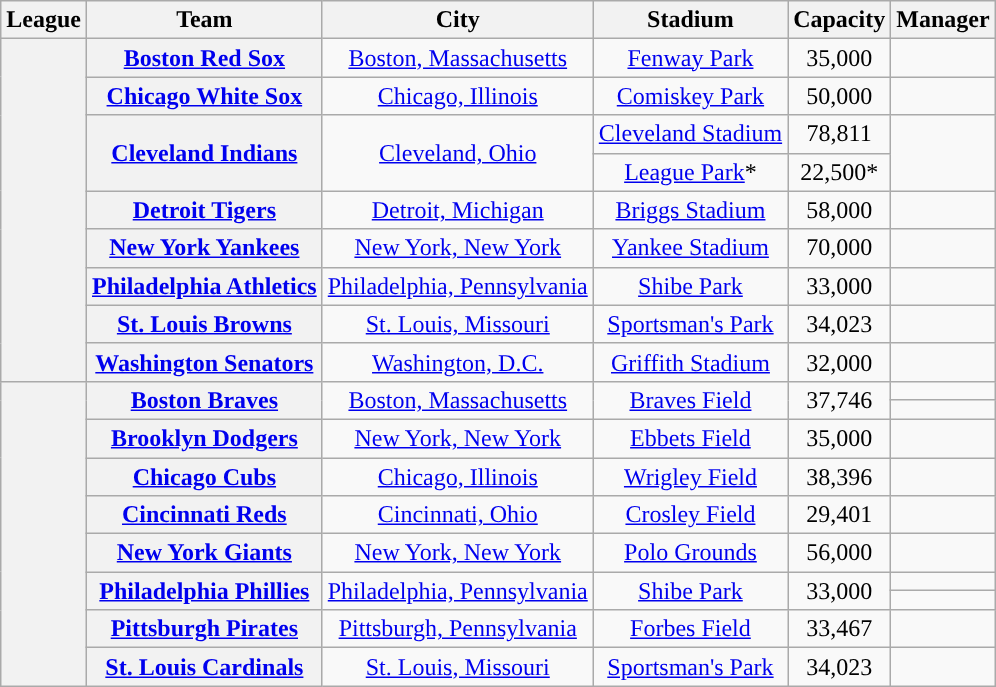<table class="wikitable sortable plainrowheaders" style="text-align:center;">
<tr>
<th scope="col">League</th>
<th scope="col">Team</th>
<th scope="col">City</th>
<th scope="col">Stadium</th>
<th scope="col">Capacity</th>
<th scope="col">Manager</th>
</tr>
<tr>
<th rowspan="9"></th>
<th scope="row"><a href='#'>Boston Red Sox</a></th>
<td><a href='#'>Boston, Massachusetts</a></td>
<td><a href='#'>Fenway Park</a></td>
<td>35,000</td>
<td></td>
</tr>
<tr>
<th scope="row"><a href='#'>Chicago White Sox</a></th>
<td><a href='#'>Chicago, Illinois</a></td>
<td><a href='#'>Comiskey Park</a></td>
<td>50,000</td>
<td></td>
</tr>
<tr>
<th rowspan="2" scope="row"><a href='#'>Cleveland Indians</a></th>
<td rowspan="2"><a href='#'>Cleveland, Ohio</a></td>
<td><a href='#'>Cleveland Stadium</a></td>
<td>78,811</td>
<td rowspan="2"></td>
</tr>
<tr>
<td><a href='#'>League Park</a>*</td>
<td>22,500*</td>
</tr>
<tr>
<th scope="row"><a href='#'>Detroit Tigers</a></th>
<td><a href='#'>Detroit, Michigan</a></td>
<td><a href='#'>Briggs Stadium</a></td>
<td>58,000</td>
<td></td>
</tr>
<tr>
<th scope="row"><a href='#'>New York Yankees</a></th>
<td><a href='#'>New York, New York</a></td>
<td><a href='#'>Yankee Stadium</a></td>
<td>70,000</td>
<td></td>
</tr>
<tr>
<th scope="row"><a href='#'>Philadelphia Athletics</a></th>
<td><a href='#'>Philadelphia, Pennsylvania</a></td>
<td><a href='#'>Shibe Park</a></td>
<td>33,000</td>
<td></td>
</tr>
<tr>
<th scope="row"><a href='#'>St. Louis Browns</a></th>
<td><a href='#'>St. Louis, Missouri</a></td>
<td><a href='#'>Sportsman's Park</a></td>
<td>34,023</td>
<td></td>
</tr>
<tr>
<th scope="row"><a href='#'>Washington Senators</a></th>
<td><a href='#'>Washington, D.C.</a></td>
<td><a href='#'>Griffith Stadium</a></td>
<td>32,000</td>
<td></td>
</tr>
<tr>
<th rowspan="10"></th>
<th rowspan="2" scope="row"><a href='#'>Boston Braves</a></th>
<td rowspan="2"><a href='#'>Boston, Massachusetts</a></td>
<td rowspan="2"><a href='#'>Braves Field</a></td>
<td rowspan="2">37,746</td>
<td></td>
</tr>
<tr>
<td></td>
</tr>
<tr>
<th scope="row"><a href='#'>Brooklyn Dodgers</a></th>
<td><a href='#'>New York, New York</a></td>
<td><a href='#'>Ebbets Field</a></td>
<td>35,000</td>
<td></td>
</tr>
<tr>
<th scope="row"><a href='#'>Chicago Cubs</a></th>
<td><a href='#'>Chicago, Illinois</a></td>
<td><a href='#'>Wrigley Field</a></td>
<td>38,396</td>
<td></td>
</tr>
<tr>
<th scope="row"><a href='#'>Cincinnati Reds</a></th>
<td><a href='#'>Cincinnati, Ohio</a></td>
<td><a href='#'>Crosley Field</a></td>
<td>29,401</td>
<td></td>
</tr>
<tr>
<th scope="row"><a href='#'>New York Giants</a></th>
<td><a href='#'>New York, New York</a></td>
<td><a href='#'>Polo Grounds</a></td>
<td>56,000</td>
<td></td>
</tr>
<tr>
<th rowspan="2" scope="row"><a href='#'>Philadelphia Phillies</a></th>
<td rowspan="2"><a href='#'>Philadelphia, Pennsylvania</a></td>
<td rowspan="2"><a href='#'>Shibe Park</a></td>
<td rowspan="2">33,000</td>
<td></td>
</tr>
<tr>
<td></td>
</tr>
<tr>
<th scope="row"><a href='#'>Pittsburgh Pirates</a></th>
<td><a href='#'>Pittsburgh, Pennsylvania</a></td>
<td><a href='#'>Forbes Field</a></td>
<td>33,467</td>
<td></td>
</tr>
<tr>
<th scope="row"><a href='#'>St. Louis Cardinals</a></th>
<td><a href='#'>St. Louis, Missouri</a></td>
<td><a href='#'>Sportsman's Park</a></td>
<td>34,023</td>
<td></td>
</tr>
</table>
